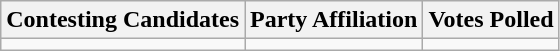<table class="wikitable sortable">
<tr>
<th>Contesting Candidates</th>
<th>Party Affiliation</th>
<th>Votes Polled</th>
</tr>
<tr Malik Aamir Dogar            PPPP               27000>
<td></td>
<td></td>
<td></td>
</tr>
</table>
